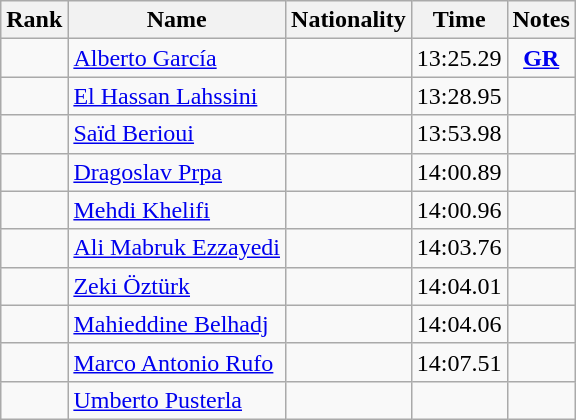<table class="wikitable sortable" style="text-align:center">
<tr>
<th>Rank</th>
<th>Name</th>
<th>Nationality</th>
<th>Time</th>
<th>Notes</th>
</tr>
<tr>
<td></td>
<td align=left><a href='#'>Alberto García</a></td>
<td align=left></td>
<td>13:25.29</td>
<td><strong><a href='#'>GR</a></strong></td>
</tr>
<tr>
<td></td>
<td align=left><a href='#'>El Hassan Lahssini</a></td>
<td align=left></td>
<td>13:28.95</td>
<td></td>
</tr>
<tr>
<td></td>
<td align=left><a href='#'>Saïd Berioui</a></td>
<td align=left></td>
<td>13:53.98</td>
<td></td>
</tr>
<tr>
<td></td>
<td align=left><a href='#'>Dragoslav Prpa</a></td>
<td align=left></td>
<td>14:00.89</td>
<td></td>
</tr>
<tr>
<td></td>
<td align=left><a href='#'>Mehdi Khelifi</a></td>
<td align=left></td>
<td>14:00.96</td>
<td></td>
</tr>
<tr>
<td></td>
<td align=left><a href='#'>Ali Mabruk Ezzayedi</a></td>
<td align=left></td>
<td>14:03.76</td>
<td></td>
</tr>
<tr>
<td></td>
<td align=left><a href='#'>Zeki Öztürk</a></td>
<td align=left></td>
<td>14:04.01</td>
<td></td>
</tr>
<tr>
<td></td>
<td align=left><a href='#'>Mahieddine Belhadj</a></td>
<td align=left></td>
<td>14:04.06</td>
<td></td>
</tr>
<tr>
<td></td>
<td align=left><a href='#'>Marco Antonio Rufo</a></td>
<td align=left></td>
<td>14:07.51</td>
<td></td>
</tr>
<tr>
<td></td>
<td align=left><a href='#'>Umberto Pusterla</a></td>
<td align=left></td>
<td></td>
<td></td>
</tr>
</table>
